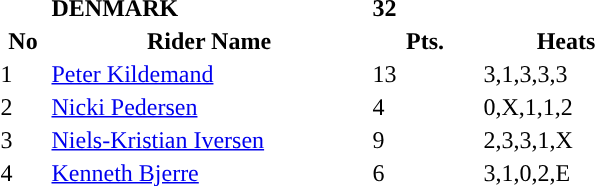<table class="toccolours">
<tr>
<td></td>
<td><strong>DENMARK</strong></td>
<td><strong>32</strong></td>
</tr>
<tr style="background-color:">
<th width=30px>No</th>
<th width=210px>Rider Name</th>
<th width=70px>Pts.</th>
<th width=110px>Heats</th>
</tr>
<tr style="background-color:">
<td>1</td>
<td><a href='#'>Peter Kildemand</a></td>
<td>13</td>
<td>3,1,3,3,3</td>
</tr>
<tr style="background-color:">
<td>2</td>
<td><a href='#'>Nicki Pedersen</a></td>
<td>4</td>
<td>0,X,1,1,2</td>
</tr>
<tr style="background-color:">
<td>3</td>
<td><a href='#'>Niels-Kristian Iversen</a></td>
<td>9</td>
<td>2,3,3,1,X</td>
</tr>
<tr style="background-color:">
<td>4</td>
<td><a href='#'>Kenneth Bjerre</a></td>
<td>6</td>
<td>3,1,0,2,E</td>
</tr>
</table>
